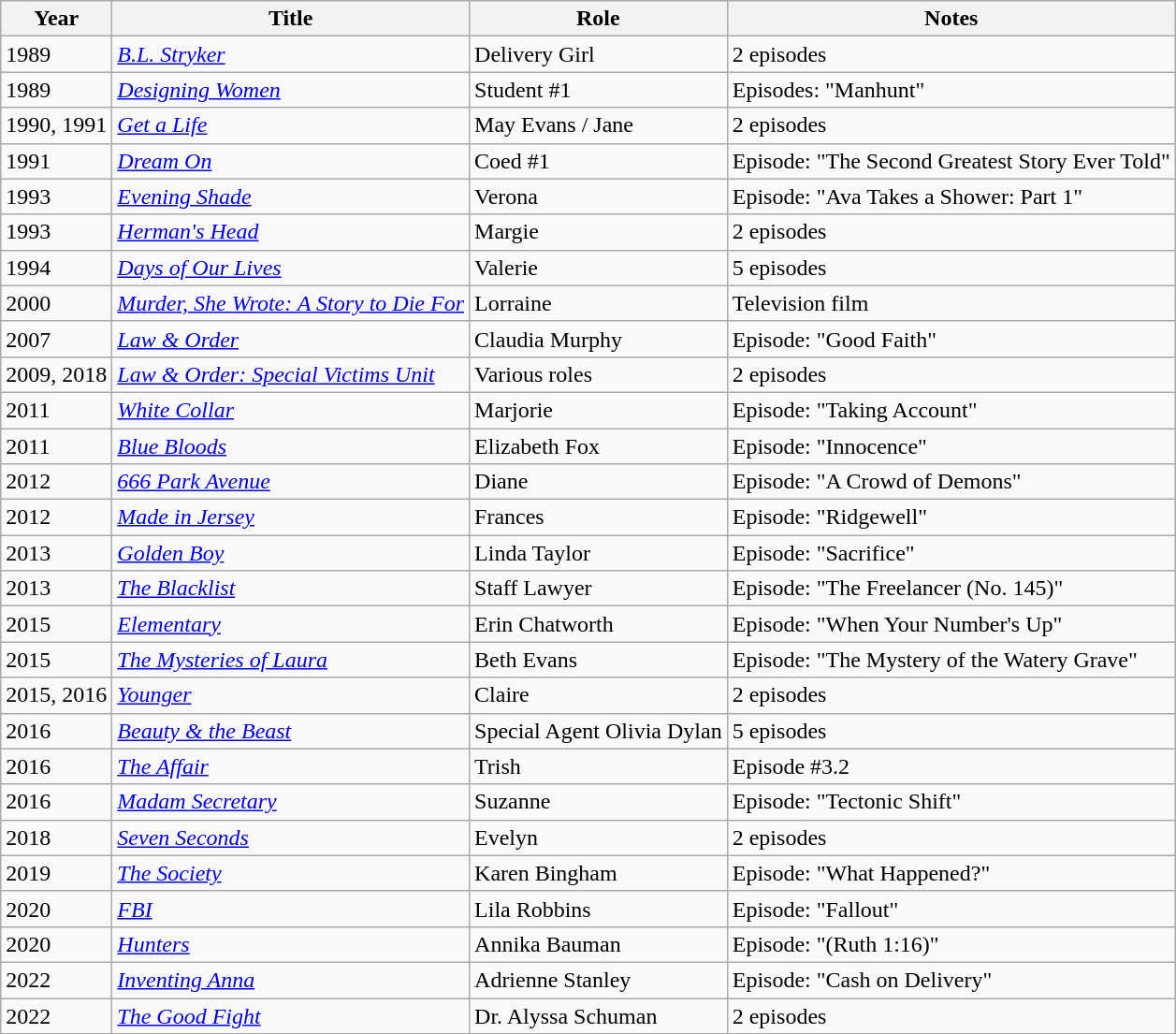<table class="wikitable sortable">
<tr>
<th>Year</th>
<th>Title</th>
<th>Role</th>
<th>Notes</th>
</tr>
<tr>
<td>1989</td>
<td><em><a href='#'>B.L. Stryker</a></em></td>
<td>Delivery Girl</td>
<td>2 episodes</td>
</tr>
<tr>
<td>1989</td>
<td><em><a href='#'>Designing Women</a></em></td>
<td>Student #1</td>
<td>Episodes: "Manhunt"</td>
</tr>
<tr>
<td>1990, 1991</td>
<td><a href='#'><em>Get a Life</em></a></td>
<td>May Evans / Jane</td>
<td>2 episodes</td>
</tr>
<tr>
<td>1991</td>
<td><a href='#'><em>Dream On</em></a></td>
<td>Coed #1</td>
<td>Episode: "The Second Greatest Story Ever Told"</td>
</tr>
<tr>
<td>1993</td>
<td><em><a href='#'>Evening Shade</a></em></td>
<td>Verona</td>
<td>Episode: "Ava Takes a Shower: Part 1"</td>
</tr>
<tr>
<td>1993</td>
<td><em><a href='#'>Herman's Head</a></em></td>
<td>Margie</td>
<td>2 episodes</td>
</tr>
<tr>
<td>1994</td>
<td><em><a href='#'>Days of Our Lives</a></em></td>
<td>Valerie</td>
<td>5 episodes</td>
</tr>
<tr>
<td>2000</td>
<td><em><a href='#'>Murder, She Wrote: A Story to Die For</a></em></td>
<td>Lorraine</td>
<td>Television film</td>
</tr>
<tr>
<td>2007</td>
<td><em><a href='#'>Law & Order</a></em></td>
<td>Claudia Murphy</td>
<td>Episode: "Good Faith"</td>
</tr>
<tr>
<td>2009, 2018</td>
<td><em><a href='#'>Law & Order: Special Victims Unit</a></em></td>
<td>Various roles</td>
<td>2 episodes</td>
</tr>
<tr>
<td>2011</td>
<td><a href='#'><em>White Collar</em></a></td>
<td>Marjorie</td>
<td>Episode: "Taking Account"</td>
</tr>
<tr>
<td>2011</td>
<td><a href='#'><em>Blue Bloods</em></a></td>
<td>Elizabeth Fox</td>
<td>Episode: "Innocence"</td>
</tr>
<tr>
<td>2012</td>
<td><em><a href='#'>666 Park Avenue</a></em></td>
<td>Diane</td>
<td>Episode: "A Crowd of Demons"</td>
</tr>
<tr>
<td>2012</td>
<td><em><a href='#'>Made in Jersey</a></em></td>
<td>Frances</td>
<td>Episode: "Ridgewell"</td>
</tr>
<tr>
<td>2013</td>
<td><a href='#'><em>Golden Boy</em></a></td>
<td>Linda Taylor</td>
<td>Episode: "Sacrifice"</td>
</tr>
<tr>
<td>2013</td>
<td><em><a href='#'>The Blacklist</a></em></td>
<td>Staff Lawyer</td>
<td>Episode: "The Freelancer (No. 145)"</td>
</tr>
<tr>
<td>2015</td>
<td><a href='#'><em>Elementary</em></a></td>
<td>Erin Chatworth</td>
<td>Episode: "When Your Number's Up"</td>
</tr>
<tr>
<td>2015</td>
<td><em><a href='#'>The Mysteries of Laura</a></em></td>
<td>Beth Evans</td>
<td>Episode: "The Mystery of the Watery Grave"</td>
</tr>
<tr>
<td>2015, 2016</td>
<td><a href='#'><em>Younger</em></a></td>
<td>Claire</td>
<td>2 episodes</td>
</tr>
<tr>
<td>2016</td>
<td><a href='#'><em>Beauty & the Beast</em></a></td>
<td>Special Agent Olivia Dylan</td>
<td>5 episodes</td>
</tr>
<tr>
<td>2016</td>
<td><a href='#'><em>The Affair</em></a></td>
<td>Trish</td>
<td>Episode #3.2</td>
</tr>
<tr>
<td>2016</td>
<td><a href='#'><em>Madam Secretary</em></a></td>
<td>Suzanne</td>
<td>Episode: "Tectonic Shift"</td>
</tr>
<tr>
<td>2018</td>
<td><a href='#'><em>Seven Seconds</em></a></td>
<td>Evelyn</td>
<td>2 episodes</td>
</tr>
<tr>
<td>2019</td>
<td><a href='#'><em>The Society</em></a></td>
<td>Karen Bingham</td>
<td>Episode: "What Happened?"</td>
</tr>
<tr>
<td>2020</td>
<td><a href='#'><em>FBI</em></a></td>
<td>Lila Robbins</td>
<td>Episode: "Fallout"</td>
</tr>
<tr>
<td>2020</td>
<td><a href='#'><em>Hunters</em></a></td>
<td>Annika Bauman</td>
<td>Episode: "(Ruth 1:16)"</td>
</tr>
<tr>
<td>2022</td>
<td><em><a href='#'>Inventing Anna</a></em></td>
<td>Adrienne Stanley</td>
<td>Episode: "Cash on Delivery"</td>
</tr>
<tr>
<td>2022</td>
<td><em><a href='#'>The Good Fight</a></em></td>
<td>Dr. Alyssa Schuman</td>
<td>2 episodes</td>
</tr>
</table>
